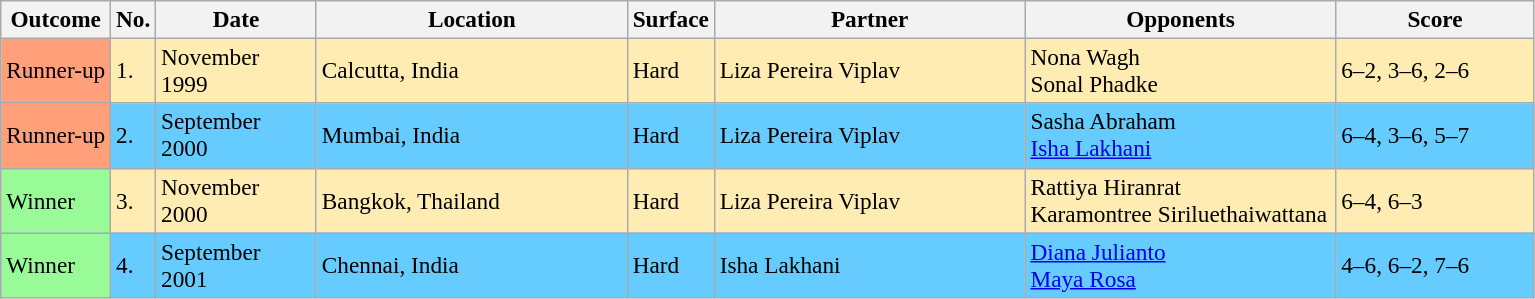<table class="sortable wikitable" style=font-size:97%>
<tr>
<th>Outcome</th>
<th>No.</th>
<th width=100>Date</th>
<th width=200>Location</th>
<th>Surface</th>
<th width=200>Partner</th>
<th width=200>Opponents</th>
<th width=125>Score</th>
</tr>
<tr bgcolor=#ffecb2>
<td style="background:#ffa07a;">Runner-up</td>
<td>1.</td>
<td>November 1999</td>
<td>Calcutta, India</td>
<td>Hard</td>
<td> Liza Pereira Viplav</td>
<td> Nona Wagh <br>  Sonal Phadke</td>
<td>6–2, 3–6, 2–6</td>
</tr>
<tr bgcolor=#66CCFF>
<td style="background:#ffa07a;">Runner-up</td>
<td>2.</td>
<td>September 2000</td>
<td>Mumbai, India</td>
<td>Hard</td>
<td> Liza Pereira Viplav</td>
<td> Sasha Abraham <br>  <a href='#'>Isha Lakhani</a></td>
<td>6–4, 3–6, 5–7</td>
</tr>
<tr bgcolor=#ffecb2>
<td bgcolor=#98fb98>Winner</td>
<td>3.</td>
<td>November 2000</td>
<td>Bangkok, Thailand</td>
<td>Hard</td>
<td> Liza Pereira Viplav</td>
<td> Rattiya Hiranrat <br>  Karamontree Siriluethaiwattana</td>
<td>6–4, 6–3</td>
</tr>
<tr bgcolor=#66CCFF>
<td bgcolor=#98fb98>Winner</td>
<td>4.</td>
<td>September 2001</td>
<td>Chennai, India</td>
<td>Hard</td>
<td> Isha Lakhani</td>
<td> <a href='#'>Diana Julianto</a> <br>  <a href='#'>Maya Rosa</a></td>
<td>4–6, 6–2, 7–6</td>
</tr>
</table>
